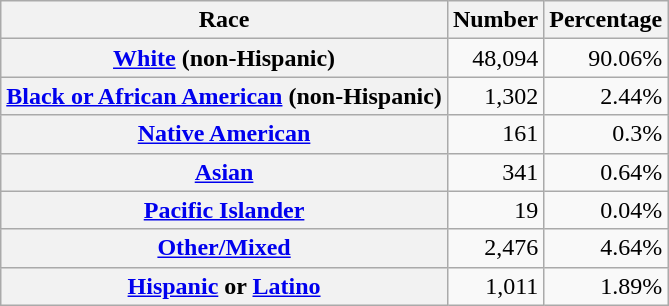<table class="wikitable" style="text-align:right">
<tr>
<th scope="col">Race</th>
<th scope="col">Number</th>
<th scope="col">Percentage</th>
</tr>
<tr>
<th scope="row"><a href='#'>White</a> (non-Hispanic)</th>
<td>48,094</td>
<td>90.06%</td>
</tr>
<tr>
<th scope="row"><a href='#'>Black or African American</a> (non-Hispanic)</th>
<td>1,302</td>
<td>2.44%</td>
</tr>
<tr>
<th scope="row"><a href='#'>Native American</a></th>
<td>161</td>
<td>0.3%</td>
</tr>
<tr>
<th scope="row"><a href='#'>Asian</a></th>
<td>341</td>
<td>0.64%</td>
</tr>
<tr>
<th scope="row"><a href='#'>Pacific Islander</a></th>
<td>19</td>
<td>0.04%</td>
</tr>
<tr>
<th scope="row"><a href='#'>Other/Mixed</a></th>
<td>2,476</td>
<td>4.64%</td>
</tr>
<tr>
<th scope="row"><a href='#'>Hispanic</a> or <a href='#'>Latino</a></th>
<td>1,011</td>
<td>1.89%</td>
</tr>
</table>
